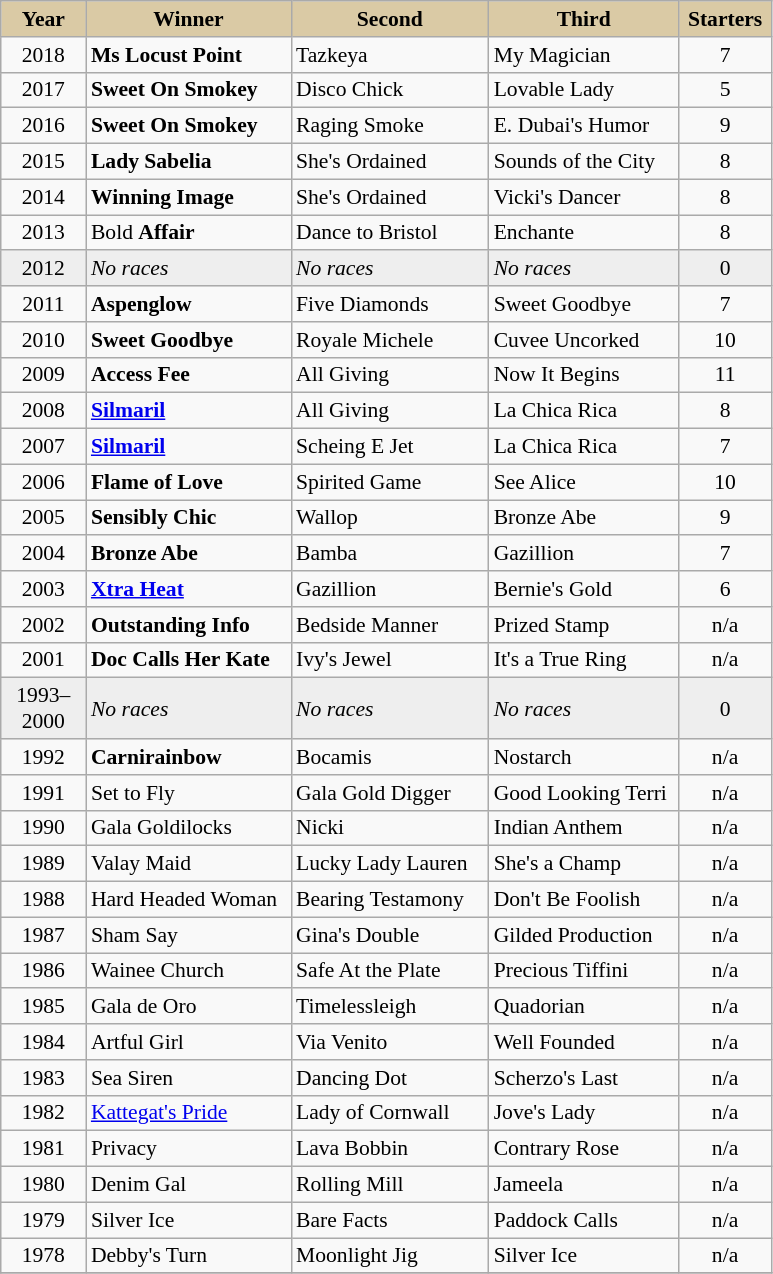<table class = "wikitable sortable" | border="1" cellpadding="0" style="border-collapse: collapse; font-size:90%">
<tr bgcolor="#DACAA5" align="center">
<td width="50px"><strong>Year</strong> <br></td>
<td width="130px"><strong>Winner</strong> <br></td>
<td width="125px"><strong>Second</strong> <br></td>
<td width="120px"><strong>Third</strong> <br></td>
<td width="55px"><strong>Starters</strong></td>
</tr>
<tr>
<td align=center>2018</td>
<td><strong>Ms Locust Point</strong></td>
<td>Tazkeya</td>
<td>My Magician</td>
<td align=center>7</td>
</tr>
<tr>
<td align=center>2017</td>
<td><strong>Sweet On Smokey</strong></td>
<td>Disco Chick</td>
<td>Lovable Lady</td>
<td align=center>5</td>
</tr>
<tr>
<td align=center>2016</td>
<td><strong>Sweet On Smokey</strong></td>
<td>Raging Smoke</td>
<td>E. Dubai's Humor</td>
<td align=center>9</td>
</tr>
<tr>
<td align=center>2015</td>
<td><strong>Lady Sabelia</strong></td>
<td>She's Ordained</td>
<td>Sounds of the City</td>
<td align=center>8</td>
</tr>
<tr>
<td align=center>2014</td>
<td><strong>Winning Image</strong></td>
<td>She's Ordained</td>
<td>Vicki's Dancer</td>
<td align=center>8</td>
</tr>
<tr>
<td align=center>2013</td>
<td>Bold <strong>Affair</strong></td>
<td>Dance to Bristol</td>
<td>Enchante</td>
<td align=center>8</td>
</tr>
<tr bgcolor="#eeeeee">
<td align=center>2012</td>
<td><em>No races</em></td>
<td><em>No races</em></td>
<td><em>No races</em></td>
<td align=center>0</td>
</tr>
<tr>
<td align=center>2011</td>
<td><strong>Aspenglow</strong></td>
<td>Five Diamonds</td>
<td>Sweet Goodbye</td>
<td align=center>7</td>
</tr>
<tr>
<td align=center>2010</td>
<td><strong>Sweet Goodbye</strong></td>
<td>Royale Michele</td>
<td>Cuvee Uncorked</td>
<td align=center>10</td>
</tr>
<tr>
<td align=center>2009</td>
<td><strong>Access Fee</strong></td>
<td>All Giving</td>
<td>Now It Begins</td>
<td align=center>11</td>
</tr>
<tr>
<td align=center>2008</td>
<td><strong><a href='#'>Silmaril</a></strong></td>
<td>All Giving</td>
<td>La Chica Rica</td>
<td align=center>8</td>
</tr>
<tr>
<td align=center>2007</td>
<td><strong><a href='#'>Silmaril</a></strong></td>
<td>Scheing E Jet</td>
<td>La Chica Rica</td>
<td align=center>7</td>
</tr>
<tr>
<td align=center>2006</td>
<td><strong>Flame of Love</strong></td>
<td>Spirited Game</td>
<td>See Alice</td>
<td align=center>10</td>
</tr>
<tr>
<td align=center>2005</td>
<td><strong>Sensibly Chic</strong></td>
<td>Wallop</td>
<td>Bronze Abe</td>
<td align=center>9</td>
</tr>
<tr>
<td align=center>2004</td>
<td><strong>Bronze Abe</strong></td>
<td>Bamba</td>
<td>Gazillion</td>
<td align=center>7</td>
</tr>
<tr>
<td align=center>2003</td>
<td><strong><a href='#'>Xtra Heat</a></strong></td>
<td>Gazillion</td>
<td>Bernie's Gold</td>
<td align=center>6</td>
</tr>
<tr>
<td align=center>2002</td>
<td><strong>Outstanding Info</strong></td>
<td>Bedside Manner</td>
<td>Prized Stamp</td>
<td align=center>n/a</td>
</tr>
<tr>
<td align=center>2001</td>
<td><strong>Doc Calls Her Kate</strong></td>
<td>Ivy's Jewel</td>
<td>It's a True Ring</td>
<td align=center>n/a</td>
</tr>
<tr bgcolor="#eeeeee">
<td align=center>1993–2000</td>
<td><em>No races</em></td>
<td><em>No races</em></td>
<td><em>No races</em></td>
<td align=center>0</td>
</tr>
<tr>
<td align=center>1992</td>
<td><strong>Carnirainbow</strong></td>
<td>Bocamis</td>
<td>Nostarch</td>
<td align=center>n/a</td>
</tr>
<tr>
<td align=center>1991</td>
<td>Set to Fly</td>
<td>Gala Gold Digger</td>
<td>Good Looking Terri</td>
<td align=center>n/a</td>
</tr>
<tr>
<td align=center>1990</td>
<td>Gala Goldilocks</td>
<td>Nicki</td>
<td>Indian Anthem</td>
<td align=center>n/a</td>
</tr>
<tr>
<td align=center>1989</td>
<td>Valay Maid</td>
<td>Lucky Lady Lauren</td>
<td>She's a Champ</td>
<td align=center>n/a</td>
</tr>
<tr>
<td align=center>1988</td>
<td>Hard Headed Woman</td>
<td>Bearing Testamony</td>
<td>Don't Be Foolish</td>
<td align=center>n/a</td>
</tr>
<tr>
<td align=center>1987</td>
<td>Sham Say</td>
<td>Gina's Double</td>
<td>Gilded Production</td>
<td align=center>n/a</td>
</tr>
<tr>
<td align=center>1986</td>
<td>Wainee Church</td>
<td>Safe At the Plate</td>
<td>Precious Tiffini</td>
<td align=center>n/a</td>
</tr>
<tr>
<td align=center>1985</td>
<td>Gala de Oro</td>
<td>Timelessleigh</td>
<td>Quadorian</td>
<td align=center>n/a</td>
</tr>
<tr>
<td align=center>1984</td>
<td>Artful Girl</td>
<td>Via Venito</td>
<td>Well Founded</td>
<td align=center>n/a</td>
</tr>
<tr>
<td align=center>1983</td>
<td>Sea Siren</td>
<td>Dancing Dot</td>
<td>Scherzo's Last</td>
<td align=center>n/a</td>
</tr>
<tr>
<td align=center>1982</td>
<td><a href='#'>Kattegat's Pride</a></td>
<td>Lady of Cornwall</td>
<td>Jove's Lady</td>
<td align=center>n/a</td>
</tr>
<tr>
<td align=center>1981</td>
<td>Privacy</td>
<td>Lava Bobbin</td>
<td>Contrary Rose</td>
<td align=center>n/a</td>
</tr>
<tr>
<td align=center>1980</td>
<td>Denim Gal</td>
<td>Rolling Mill</td>
<td>Jameela</td>
<td align=center>n/a</td>
</tr>
<tr>
<td align=center>1979</td>
<td>Silver Ice</td>
<td>Bare Facts</td>
<td>Paddock Calls</td>
<td align=center>n/a</td>
</tr>
<tr>
<td align=center>1978</td>
<td>Debby's Turn</td>
<td>Moonlight Jig</td>
<td>Silver Ice</td>
<td align=center>n/a</td>
</tr>
<tr>
</tr>
</table>
